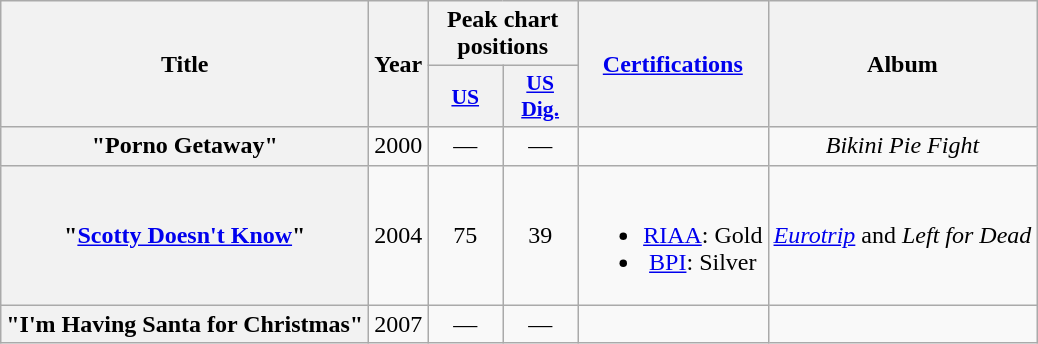<table class="wikitable plainrowheaders" style="text-align:center;">
<tr>
<th rowspan="2">Title</th>
<th rowspan="2">Year</th>
<th colspan="2">Peak chart positions</th>
<th rowspan="2"><a href='#'>Certifications</a></th>
<th rowspan="2">Album</th>
</tr>
<tr>
<th scope="col" style="width:3em;font-size:90%;"><a href='#'>US</a><br></th>
<th scope="col" style="width:3em;font-size:90%;"><a href='#'>US<br>Dig.</a><br></th>
</tr>
<tr>
<th scope="row">"Porno Getaway"<br></th>
<td>2000</td>
<td>—</td>
<td>—</td>
<td></td>
<td><em>Bikini Pie Fight</em></td>
</tr>
<tr>
<th scope="row">"<a href='#'>Scotty Doesn't Know</a>"</th>
<td>2004</td>
<td>75</td>
<td>39</td>
<td><br><ul><li><a href='#'>RIAA</a>: Gold</li><li><a href='#'>BPI</a>: Silver</li></ul></td>
<td><em><a href='#'>Eurotrip</a></em> and <em>Left for Dead</em></td>
</tr>
<tr>
<th scope="row">"I'm Having Santa for Christmas"</th>
<td>2007</td>
<td>—</td>
<td>—</td>
<td></td>
<td></td>
</tr>
</table>
